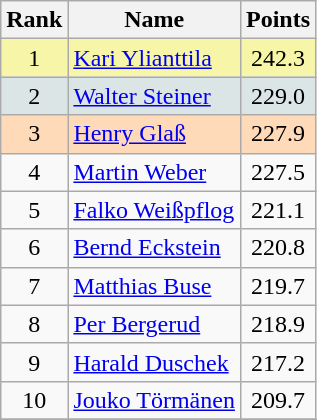<table class="wikitable sortable">
<tr>
<th align=Center>Rank</th>
<th>Name</th>
<th>Points</th>
</tr>
<tr style="background:#F7F6A8">
<td align=center>1</td>
<td> <a href='#'>Kari Ylianttila</a></td>
<td align=center>242.3</td>
</tr>
<tr style="background: #DCE5E5;">
<td align=center>2</td>
<td> <a href='#'>Walter Steiner</a></td>
<td align=center>229.0</td>
</tr>
<tr style="background: #FFDAB9;">
<td align=center>3</td>
<td> <a href='#'>Henry Glaß</a></td>
<td align=center>227.9</td>
</tr>
<tr>
<td align=center>4</td>
<td> <a href='#'>Martin Weber</a></td>
<td align=center>227.5</td>
</tr>
<tr>
<td align=center>5</td>
<td> <a href='#'>Falko Weißpflog</a></td>
<td align=center>221.1</td>
</tr>
<tr>
<td align=center>6</td>
<td> <a href='#'>Bernd Eckstein</a></td>
<td align=center>220.8</td>
</tr>
<tr>
<td align=center>7</td>
<td> <a href='#'>Matthias Buse</a></td>
<td align=center>219.7</td>
</tr>
<tr>
<td align=center>8</td>
<td> <a href='#'>Per Bergerud</a></td>
<td align=center>218.9</td>
</tr>
<tr>
<td align=center>9</td>
<td> <a href='#'>Harald Duschek</a></td>
<td align=center>217.2</td>
</tr>
<tr>
<td align=center>10</td>
<td> <a href='#'>Jouko Törmänen</a></td>
<td align=center>209.7</td>
</tr>
<tr>
</tr>
</table>
